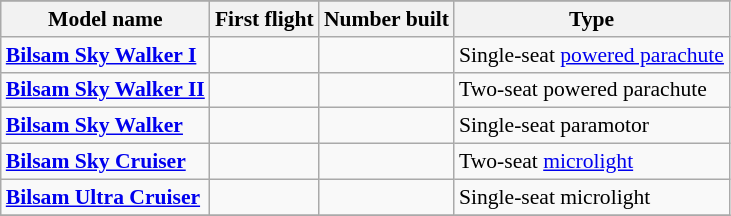<table class="wikitable" align=center style="font-size:90%;">
<tr>
</tr>
<tr style="background:#efefef;">
<th>Model name</th>
<th>First flight</th>
<th>Number built</th>
<th>Type</th>
</tr>
<tr>
<td align=left><strong><a href='#'>Bilsam Sky Walker I</a></strong></td>
<td align=center></td>
<td align=center></td>
<td align=left>Single-seat <a href='#'>powered parachute</a></td>
</tr>
<tr>
<td align=left><strong><a href='#'>Bilsam Sky Walker II</a></strong></td>
<td align=center></td>
<td align=center></td>
<td align=left>Two-seat powered parachute</td>
</tr>
<tr>
<td align=left><strong><a href='#'>Bilsam Sky Walker</a></strong></td>
<td align=center></td>
<td align=center></td>
<td align=left>Single-seat paramotor</td>
</tr>
<tr>
<td align=left><strong><a href='#'>Bilsam Sky Cruiser</a></strong></td>
<td align=center></td>
<td align=center></td>
<td align=left>Two-seat <a href='#'>microlight</a></td>
</tr>
<tr>
<td align=left><strong><a href='#'>Bilsam Ultra Cruiser</a></strong></td>
<td align=center></td>
<td align=center></td>
<td align=left>Single-seat microlight</td>
</tr>
<tr>
</tr>
</table>
